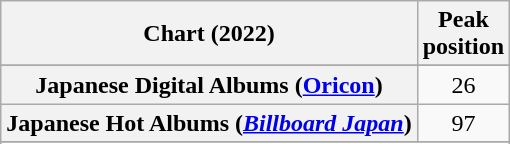<table class="wikitable sortable plainrowheaders" style="text-align:center">
<tr>
<th scope="col">Chart (2022)</th>
<th scope="col">Peak<br>position</th>
</tr>
<tr>
</tr>
<tr>
</tr>
<tr>
</tr>
<tr>
</tr>
<tr>
</tr>
<tr>
</tr>
<tr>
</tr>
<tr>
</tr>
<tr>
</tr>
<tr>
</tr>
<tr>
</tr>
<tr>
<th scope="row">Japanese Digital Albums (<a href='#'>Oricon</a>)</th>
<td>26</td>
</tr>
<tr>
<th scope="row">Japanese Hot Albums (<em><a href='#'>Billboard Japan</a></em>)</th>
<td>97</td>
</tr>
<tr>
</tr>
<tr>
</tr>
<tr>
</tr>
<tr>
</tr>
<tr>
</tr>
<tr>
</tr>
<tr>
</tr>
<tr>
</tr>
<tr>
</tr>
<tr>
</tr>
<tr>
</tr>
</table>
